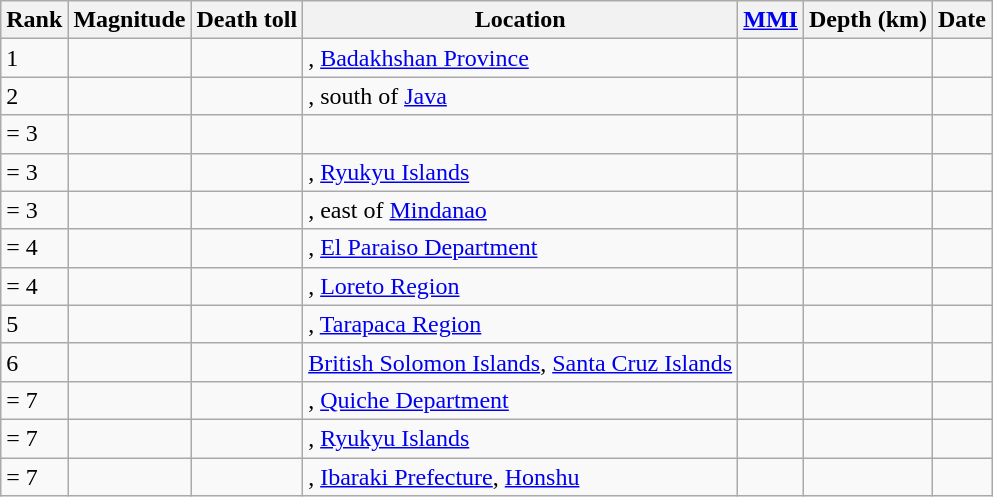<table class="sortable wikitable" style="font-size:100%;">
<tr>
<th>Rank</th>
<th>Magnitude</th>
<th>Death toll</th>
<th>Location</th>
<th><a href='#'>MMI</a></th>
<th>Depth (km)</th>
<th>Date</th>
</tr>
<tr>
<td>1</td>
<td></td>
<td></td>
<td>, <a href='#'>Badakhshan Province</a></td>
<td></td>
<td></td>
<td></td>
</tr>
<tr>
<td>2</td>
<td></td>
<td></td>
<td>, south of <a href='#'>Java</a></td>
<td></td>
<td></td>
<td></td>
</tr>
<tr>
<td>= 3</td>
<td></td>
<td></td>
<td></td>
<td></td>
<td></td>
<td></td>
</tr>
<tr>
<td>= 3</td>
<td></td>
<td></td>
<td>, <a href='#'>Ryukyu Islands</a></td>
<td></td>
<td></td>
<td></td>
</tr>
<tr>
<td>= 3</td>
<td></td>
<td></td>
<td>, east of <a href='#'>Mindanao</a></td>
<td></td>
<td></td>
<td></td>
</tr>
<tr>
<td>= 4</td>
<td></td>
<td></td>
<td>, <a href='#'>El Paraiso Department</a></td>
<td></td>
<td></td>
<td></td>
</tr>
<tr>
<td>= 4</td>
<td></td>
<td></td>
<td>, <a href='#'>Loreto Region</a></td>
<td></td>
<td></td>
<td></td>
</tr>
<tr>
<td>5</td>
<td></td>
<td></td>
<td>, <a href='#'>Tarapaca Region</a></td>
<td></td>
<td></td>
<td></td>
</tr>
<tr>
<td>6</td>
<td></td>
<td></td>
<td> <a href='#'>British Solomon Islands</a>, <a href='#'>Santa Cruz Islands</a></td>
<td></td>
<td></td>
<td></td>
</tr>
<tr>
<td>= 7</td>
<td></td>
<td></td>
<td>, <a href='#'>Quiche Department</a></td>
<td></td>
<td></td>
<td></td>
</tr>
<tr>
<td>= 7</td>
<td></td>
<td></td>
<td>, <a href='#'>Ryukyu Islands</a></td>
<td></td>
<td></td>
<td></td>
</tr>
<tr>
<td>= 7</td>
<td></td>
<td></td>
<td>, <a href='#'>Ibaraki Prefecture</a>, <a href='#'>Honshu</a></td>
<td></td>
<td></td>
<td></td>
</tr>
</table>
